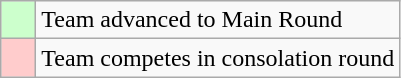<table class="wikitable">
<tr>
<td style="background:#cfc;">    </td>
<td>Team advanced to Main Round</td>
</tr>
<tr>
<td style="background:#fcc;">    </td>
<td>Team competes in consolation round</td>
</tr>
</table>
